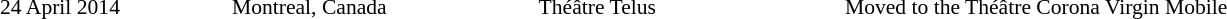<table cellpadding="2" style="border:0 solid darkgrey; font-size:90%">
<tr>
<th style="width:150px;"></th>
<th style="width:200px;"></th>
<th style="width:200px;"></th>
<th style="width:700px;"></th>
</tr>
<tr border="0">
</tr>
<tr>
<td>24 April 2014</td>
<td>Montreal, Canada</td>
<td>Théâtre Telus</td>
<td>Moved to the Théâtre Corona Virgin Mobile</td>
</tr>
<tr>
</tr>
</table>
